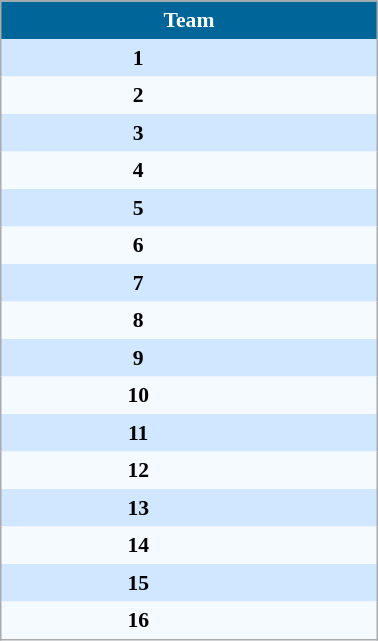<table align=center cellpadding="4" cellspacing="0" style="background: #f9f9f9; border: 1px #aaa solid; border-collapse: collapse; font-size: 90%;" width=20%>
<tr align=center bgcolor=#006699 style="color:white;">
<th width=100% colspan=2>Team</th>
</tr>
<tr align=center bgcolor=#D0E7FF>
<td><strong>1</strong>  </td>
<td align=left></td>
</tr>
<tr align=center bgcolor=#F5FAFF>
<td><strong>2</strong>  </td>
<td align=left></td>
</tr>
<tr align=center bgcolor=#D0E7FF>
<td><strong>3</strong>  </td>
<td align=left></td>
</tr>
<tr align=center bgcolor=#F5FAFF>
<td><strong>4</strong> </td>
<td align=left></td>
</tr>
<tr align=center bgcolor=#D0E7FF>
<td><strong>5</strong> </td>
<td align=left></td>
</tr>
<tr align=center bgcolor=#F5FAFF>
<td><strong>6</strong> </td>
<td align=left></td>
</tr>
<tr align=center bgcolor=#D0E7FF>
<td><strong>7</strong> </td>
<td align=left></td>
</tr>
<tr align=center bgcolor=#F5FAFF>
<td><strong>8</strong> </td>
<td align=left></td>
</tr>
<tr align=center bgcolor=#D0E7FF>
<td><strong>9</strong> </td>
<td align=left></td>
</tr>
<tr align=center bgcolor=#F5FAFF>
<td><strong>10</strong> </td>
<td align=left></td>
</tr>
<tr align=center bgcolor=#D0E7FF>
<td><strong>11</strong> </td>
<td align=left></td>
</tr>
<tr align=center bgcolor=#F5FAFF>
<td><strong>12</strong> </td>
<td align=left></td>
</tr>
<tr align=center bgcolor=#D0E7FF>
<td><strong>13</strong> </td>
<td align=left></td>
</tr>
<tr align=center bgcolor=#F5FAFF>
<td><strong>14</strong> </td>
<td align=left></td>
</tr>
<tr align=center bgcolor=#D0E7FF>
<td><strong>15</strong> </td>
<td align=left></td>
</tr>
<tr align=center bgcolor=#F5FAFF>
<td><strong>16</strong> </td>
<td align=left></td>
</tr>
</table>
